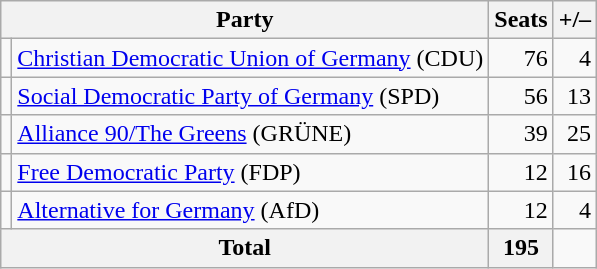<table class="wikitable floatright" style="text-align:right">
<tr>
<th colspan=2>Party</th>
<th rowspan=1>Seats</th>
<th rowspan=1>+/–</th>
</tr>
<tr>
<td bgcolor=></td>
<td align=left><a href='#'>Christian Democratic Union of Germany</a> (CDU)</td>
<td>76</td>
<td> 4</td>
</tr>
<tr>
<td bgcolor=></td>
<td align=left><a href='#'>Social Democratic Party of Germany</a> (SPD)</td>
<td>56</td>
<td> 13</td>
</tr>
<tr>
<td bgcolor=></td>
<td align=left><a href='#'>Alliance 90/The Greens</a> (GRÜNE)</td>
<td>39</td>
<td> 25</td>
</tr>
<tr>
<td bgcolor=></td>
<td align=left><a href='#'>Free Democratic Party</a> (FDP)</td>
<td>12</td>
<td> 16</td>
</tr>
<tr>
<td bgcolor=></td>
<td align=left><a href='#'>Alternative for Germany</a> (AfD)</td>
<td>12</td>
<td> 4</td>
</tr>
<tr>
<th colspan=2>Total</th>
<th>195</th>
</tr>
</table>
